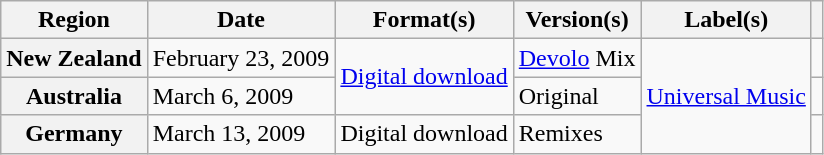<table class="wikitable plainrowheaders">
<tr>
<th scope="col">Region</th>
<th scope="col">Date</th>
<th scope="col">Format(s)</th>
<th scope="col">Version(s)</th>
<th scope="col">Label(s)</th>
<th scope="col"></th>
</tr>
<tr>
<th scope="row">New Zealand</th>
<td>February 23, 2009</td>
<td rowspan="2"><a href='#'>Digital download</a></td>
<td><a href='#'>Devolo</a> Mix</td>
<td rowspan="3"><a href='#'>Universal Music</a></td>
<td style="text-align:center;"></td>
</tr>
<tr>
<th scope="row">Australia</th>
<td>March 6, 2009</td>
<td>Original</td>
<td style="text-align:center;"></td>
</tr>
<tr>
<th scope="row">Germany</th>
<td>March 13, 2009</td>
<td>Digital download </td>
<td>Remixes</td>
<td style="text-align:center;"></td>
</tr>
</table>
